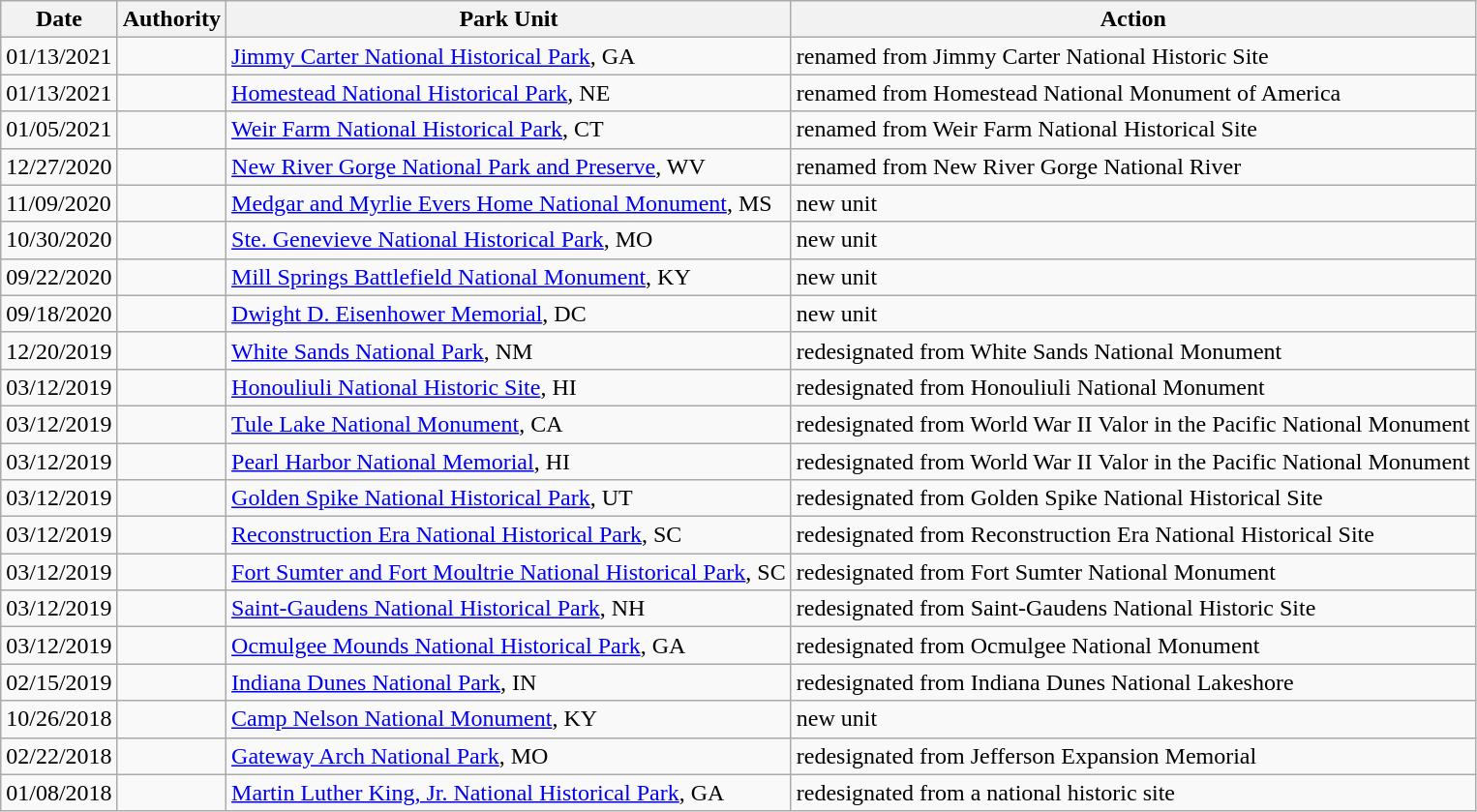<table class="wikitable">
<tr>
<th>Date</th>
<th>Authority</th>
<th>Park Unit</th>
<th>Action</th>
</tr>
<tr>
<td>01/13/2021</td>
<td></td>
<td><a href='#'>Jimmy Carter National Historical Park</a>, GA</td>
<td>renamed from Jimmy Carter National Historic Site</td>
</tr>
<tr>
<td>01/13/2021</td>
<td></td>
<td><a href='#'>Homestead National Historical Park</a>, NE</td>
<td>renamed from Homestead National Monument of America</td>
</tr>
<tr>
<td>01/05/2021</td>
<td></td>
<td><a href='#'>Weir Farm National Historical Park</a>, CT</td>
<td>renamed from Weir Farm National Historical Site</td>
</tr>
<tr>
<td>12/27/2020</td>
<td></td>
<td><a href='#'>New River Gorge National Park and Preserve</a>, WV</td>
<td>renamed from New River Gorge National River</td>
</tr>
<tr>
<td>11/09/2020</td>
<td></td>
<td><a href='#'>Medgar and Myrlie Evers Home National Monument</a>, MS</td>
<td>new unit</td>
</tr>
<tr>
<td>10/30/2020</td>
<td></td>
<td><a href='#'>Ste. Genevieve National Historical Park</a>, MO</td>
<td>new unit</td>
</tr>
<tr>
<td>09/22/2020</td>
<td></td>
<td><a href='#'>Mill Springs Battlefield National Monument</a>, KY</td>
<td>new unit</td>
</tr>
<tr>
<td>09/18/2020</td>
<td></td>
<td><a href='#'>Dwight D. Eisenhower Memorial</a>, DC</td>
<td>new unit</td>
</tr>
<tr>
<td>12/20/2019</td>
<td></td>
<td><a href='#'>White Sands National Park</a>, NM</td>
<td>redesignated from White Sands National Monument</td>
</tr>
<tr>
<td>03/12/2019</td>
<td></td>
<td><a href='#'>Honouliuli National Historic Site</a>, HI</td>
<td>redesignated from Honouliuli National Monument</td>
</tr>
<tr>
<td>03/12/2019</td>
<td></td>
<td><a href='#'>Tule Lake National Monument</a>, CA</td>
<td>redesignated from World War II Valor in the Pacific National Monument</td>
</tr>
<tr>
<td>03/12/2019</td>
<td></td>
<td><a href='#'>Pearl Harbor National Memorial</a>, HI</td>
<td>redesignated from World War II Valor in the Pacific National Monument</td>
</tr>
<tr>
<td>03/12/2019</td>
<td></td>
<td><a href='#'>Golden Spike National Historical Park</a>, UT</td>
<td>redesignated from Golden Spike National Historical Site</td>
</tr>
<tr>
<td>03/12/2019</td>
<td></td>
<td><a href='#'>Reconstruction Era National Historical Park</a>, SC</td>
<td>redesignated from Reconstruction Era National Historical Site</td>
</tr>
<tr>
<td>03/12/2019</td>
<td></td>
<td><a href='#'>Fort Sumter and Fort Moultrie National Historical Park</a>, SC</td>
<td>redesignated from Fort Sumter National Monument</td>
</tr>
<tr>
<td>03/12/2019</td>
<td></td>
<td><a href='#'>Saint-Gaudens National Historical Park</a>, NH</td>
<td>redesignated from Saint-Gaudens National Historic Site</td>
</tr>
<tr>
<td>03/12/2019</td>
<td></td>
<td><a href='#'>Ocmulgee Mounds National Historical Park</a>, GA</td>
<td>redesignated from Ocmulgee National Monument</td>
</tr>
<tr>
<td>02/15/2019</td>
<td></td>
<td><a href='#'>Indiana Dunes National Park</a>, IN</td>
<td>redesignated from Indiana Dunes National Lakeshore</td>
</tr>
<tr>
<td>10/26/2018</td>
<td></td>
<td><a href='#'>Camp Nelson National Monument</a>, KY</td>
<td>new unit</td>
</tr>
<tr>
<td>02/22/2018</td>
<td></td>
<td><a href='#'>Gateway Arch National Park</a>, MO</td>
<td>redesignated from Jefferson Expansion Memorial</td>
</tr>
<tr>
<td>01/08/2018</td>
<td></td>
<td><a href='#'>Martin Luther King, Jr. National Historical Park</a>, GA</td>
<td>redesignated from a national historic site</td>
</tr>
</table>
